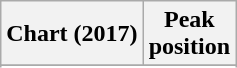<table class="wikitable sortable plainrowheaders" style="text-align:center">
<tr>
<th scope="col">Chart (2017)</th>
<th scope="col">Peak<br> position</th>
</tr>
<tr>
</tr>
<tr>
</tr>
</table>
